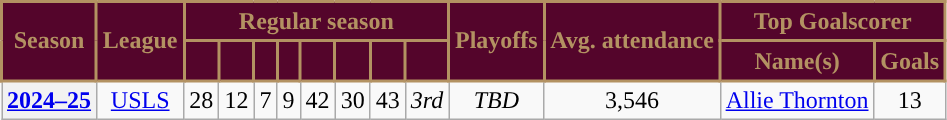<table class="wikitable" style="text-align: center;">
<tr>
<th rowspan=2 style="background:#54052B; color:#B39262; border:2px solid #B39262;" scope=col>Season</th>
<th rowspan=2 style="background:#54052B; color:#B39262; border:2px solid #B39262;" scope=col>League</th>
<th colspan=8 style="background:#54052B; color:#B39262; border:2px solid #B39262;">Regular season</th>
<th rowspan=2 style="background:#54052B; color:#B39262; border:2px solid #B39262;" scope=col>Playoffs</th>
<th rowspan=2 style="background:#54052B; color:#B39262; border:2px solid #B39262;" scope=col>Avg. attendance</th>
<th colspan=2 style="background:#54052B; color:#B39262; border:2px solid #B39262;">Top Goalscorer</th>
</tr>
<tr>
<th style="background:#54052B; color:#B39262; border:2px solid #B39262;" scope=col></th>
<th style="background:#54052B; color:#B39262; border:2px solid #B39262;" scope=col></th>
<th style="background:#54052B; color:#B39262; border:2px solid #B39262;" scope=col></th>
<th style="background:#54052B; color:#B39262; border:2px solid #B39262;" scope=col></th>
<th style="background:#54052B; color:#B39262; border:2px solid #B39262;" scope=col></th>
<th style="background:#54052B; color:#B39262; border:2px solid #B39262;" scope=col></th>
<th style="background:#54052B; color:#B39262; border:2px solid #B39262;" scope=col></th>
<th style="background:#54052B; color:#B39262; border:2px solid #B39262;" scope=col></th>
<th style="background:#54052B; color:#B39262; border:2px solid #B39262;" scope=col>Name(s)</th>
<th style="background:#54052B; color:#B39262; border:2px solid #B39262;" scope=col>Goals</th>
</tr>
<tr>
<th><a href='#'>2024–25</a></th>
<td><a href='#'>USLS</a></td>
<td>28</td>
<td>12</td>
<td>7</td>
<td>9</td>
<td>42</td>
<td>30</td>
<td>43</td>
<td><em>3rd</em></td>
<td><em>TBD</em></td>
<td>3,546</td>
<td> <a href='#'>Allie Thornton</a></td>
<td>13</td>
</tr>
</table>
